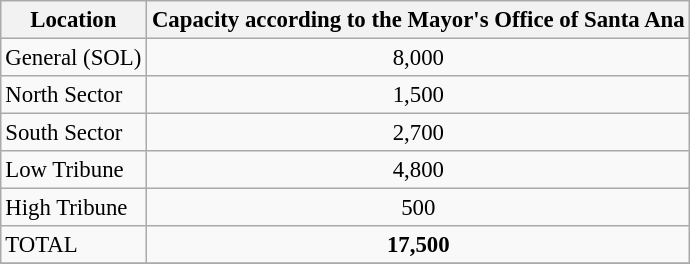<table class="wikitable" style="margin: 1em auto 1em auto; font-size: 95%;">
<tr>
<th>Location</th>
<th>Capacity according to the Mayor's Office of Santa Ana</th>
</tr>
<tr>
<td>General (SOL)</td>
<td align=center>8,000</td>
</tr>
<tr>
<td>North Sector</td>
<td align=center>1,500</td>
</tr>
<tr>
<td>South Sector</td>
<td align=center>2,700</td>
</tr>
<tr>
<td>Low Tribune</td>
<td align=center>4,800</td>
</tr>
<tr>
<td>High Tribune</td>
<td align=center>500</td>
</tr>
<tr>
<td>TOTAL</td>
<td align=center><strong>17,500</strong></td>
</tr>
<tr>
</tr>
</table>
